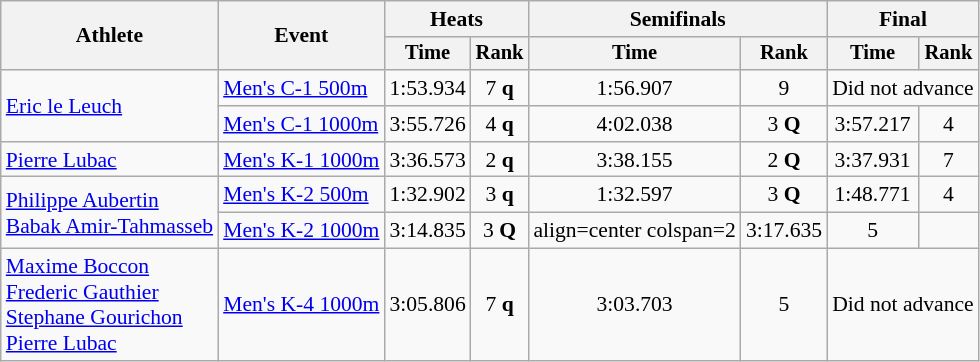<table class="wikitable" style="font-size:90%">
<tr>
<th rowspan=2>Athlete</th>
<th rowspan=2>Event</th>
<th colspan=2>Heats</th>
<th colspan=2>Semifinals</th>
<th colspan=2>Final</th>
</tr>
<tr style="font-size:95%">
<th>Time</th>
<th>Rank</th>
<th>Time</th>
<th>Rank</th>
<th>Time</th>
<th>Rank</th>
</tr>
<tr>
<td align=left rowspan=2><a href='#'>Eric le Leuch</a></td>
<td align=left><a href='#'>Men's C-1 500m</a></td>
<td align=center>1:53.934</td>
<td align=center>7 <strong>q</strong></td>
<td align=center>1:56.907</td>
<td align=center>9</td>
<td align=center colspan=2>Did not advance</td>
</tr>
<tr>
<td align=left><a href='#'>Men's C-1 1000m</a></td>
<td align=center>3:55.726</td>
<td align=center>4 <strong>q</strong></td>
<td align=center>4:02.038</td>
<td align=center>3 <strong>Q</strong></td>
<td align=center>3:57.217</td>
<td align=center>4</td>
</tr>
<tr>
<td align=left><a href='#'>Pierre Lubac</a></td>
<td align=left><a href='#'>Men's K-1 1000m</a></td>
<td align=center>3:36.573</td>
<td align=center>2 <strong>q</strong></td>
<td align=center>3:38.155</td>
<td align=center>2 <strong>Q</strong></td>
<td align=center>3:37.931</td>
<td align=center>7</td>
</tr>
<tr>
<td align=left rowspan=2><a href='#'>Philippe Aubertin</a><br> <a href='#'>Babak Amir-Tahmasseb</a></td>
<td align=left><a href='#'>Men's K-2 500m</a></td>
<td align=center>1:32.902</td>
<td align=center>3 <strong>q</strong></td>
<td align=center>1:32.597</td>
<td align=center>3 <strong>Q</strong></td>
<td align=center>1:48.771</td>
<td align=center>4</td>
</tr>
<tr>
<td align=left><a href='#'>Men's K-2 1000m</a></td>
<td align=center>3:14.835</td>
<td align=center>3 <strong>Q</strong></td>
<td>align=center colspan=2 </td>
<td align=center>3:17.635</td>
<td align=center>5</td>
</tr>
<tr>
<td align=left><a href='#'>Maxime Boccon</a><br> <a href='#'>Frederic Gauthier</a><br> <a href='#'>Stephane Gourichon</a><br> <a href='#'>Pierre Lubac</a></td>
<td align=left><a href='#'>Men's K-4 1000m</a></td>
<td align=center>3:05.806</td>
<td align=center>7 <strong>q</strong></td>
<td align=center>3:03.703</td>
<td align=center>5</td>
<td align=center colspan=2>Did not advance</td>
</tr>
</table>
